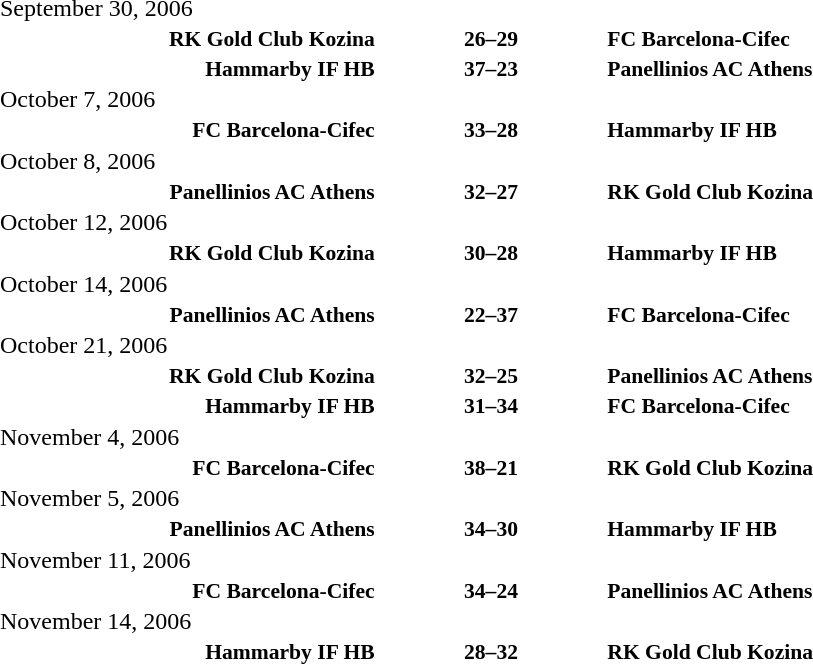<table width=100% cellspacing=1>
<tr>
<th width=20%></th>
<th width=12%></th>
<th width=20%></th>
<th></th>
</tr>
<tr>
<td>September 30, 2006</td>
</tr>
<tr style=font-size:90%>
<td align=right><strong>RK Gold Club Kozina</strong></td>
<td align=center><strong>26–29</strong></td>
<td><strong>FC Barcelona-Cifec</strong></td>
</tr>
<tr style=font-size:90%>
<td align=right><strong>Hammarby IF HB</strong></td>
<td align=center><strong>37–23</strong></td>
<td><strong>Panellinios AC Athens</strong></td>
</tr>
<tr>
<td>October 7, 2006</td>
</tr>
<tr style=font-size:90%>
<td align=right><strong>FC Barcelona-Cifec</strong></td>
<td align=center><strong>33–28</strong></td>
<td><strong>Hammarby IF HB</strong></td>
</tr>
<tr>
<td>October 8, 2006</td>
</tr>
<tr style=font-size:90%>
<td align=right><strong>Panellinios AC Athens</strong></td>
<td align=center><strong>32–27</strong></td>
<td><strong>RK Gold Club Kozina</strong></td>
</tr>
<tr>
<td>October 12, 2006</td>
</tr>
<tr style=font-size:90%>
<td align=right><strong>RK Gold Club Kozina</strong></td>
<td align=center><strong>30–28</strong></td>
<td><strong>Hammarby IF HB</strong></td>
</tr>
<tr>
<td>October 14, 2006</td>
</tr>
<tr style=font-size:90%>
<td align=right><strong>Panellinios AC Athens</strong></td>
<td align=center><strong>22–37</strong></td>
<td><strong>FC Barcelona-Cifec</strong></td>
</tr>
<tr>
<td>October 21, 2006</td>
</tr>
<tr style=font-size:90%>
<td align=right><strong>RK Gold Club Kozina</strong></td>
<td align=center><strong>32–25</strong></td>
<td><strong>Panellinios AC Athens</strong></td>
</tr>
<tr style=font-size:90%>
<td align=right><strong>Hammarby IF HB</strong></td>
<td align=center><strong>31–34</strong></td>
<td><strong>FC Barcelona-Cifec</strong></td>
</tr>
<tr>
<td>November 4, 2006</td>
</tr>
<tr style=font-size:90%>
<td align=right><strong>FC Barcelona-Cifec</strong></td>
<td align=center><strong>38–21</strong></td>
<td><strong>RK Gold Club Kozina</strong></td>
</tr>
<tr>
<td>November 5, 2006</td>
</tr>
<tr style=font-size:90%>
<td align=right><strong>Panellinios AC Athens</strong></td>
<td align=center><strong>34–30</strong></td>
<td><strong>Hammarby IF HB</strong></td>
</tr>
<tr>
<td>November 11, 2006</td>
</tr>
<tr style=font-size:90%>
<td align=right><strong>FC Barcelona-Cifec</strong></td>
<td align=center><strong>34–24</strong></td>
<td><strong>Panellinios AC Athens</strong></td>
</tr>
<tr>
<td>November 14, 2006</td>
</tr>
<tr style=font-size:90%>
<td align=right><strong>Hammarby IF HB</strong></td>
<td align=center><strong>28–32</strong></td>
<td><strong>RK Gold Club Kozina</strong></td>
</tr>
</table>
